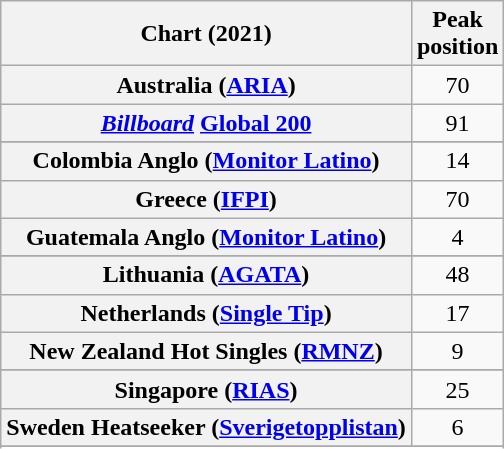<table class="wikitable sortable plainrowheaders" style="text-align:center">
<tr>
<th scope="col">Chart (2021)</th>
<th scope="col">Peak<br>position</th>
</tr>
<tr>
<th scope="row">Australia (<a href='#'>ARIA</a>)</th>
<td>70</td>
</tr>
<tr>
<th scope="row"><em><a href='#'>Billboard</a></em> <a href='#'>Global 200</a></th>
<td>91</td>
</tr>
<tr>
</tr>
<tr>
<th scope="row">Colombia Anglo (<a href='#'>Monitor Latino</a>)</th>
<td>14</td>
</tr>
<tr>
<th scope="row">Greece (<a href='#'>IFPI</a>)</th>
<td>70</td>
</tr>
<tr>
<th scope="row">Guatemala Anglo (<a href='#'>Monitor Latino</a>)</th>
<td>4</td>
</tr>
<tr>
</tr>
<tr>
</tr>
<tr>
<th scope="row">Lithuania (<a href='#'>AGATA</a>)</th>
<td>48</td>
</tr>
<tr>
<th scope="row">Netherlands (<a href='#'>Single Tip</a>)</th>
<td>17</td>
</tr>
<tr>
<th scope="row">New Zealand Hot Singles (<a href='#'>RMNZ</a>)</th>
<td>9</td>
</tr>
<tr>
</tr>
<tr>
<th scope="row">Singapore (<a href='#'>RIAS</a>)</th>
<td>25</td>
</tr>
<tr>
<th scope="row">Sweden Heatseeker (<a href='#'>Sverigetopplistan</a>)</th>
<td>6</td>
</tr>
<tr>
</tr>
<tr>
</tr>
</table>
